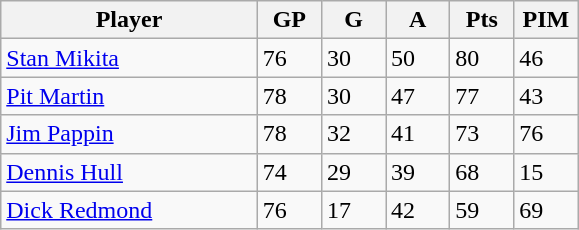<table class="wikitable">
<tr>
<th bgcolor="#DDDDFF" width="40%">Player</th>
<th bgcolor="#DDDDFF" width="10%">GP</th>
<th bgcolor="#DDDDFF" width="10%">G</th>
<th bgcolor="#DDDDFF" width="10%">A</th>
<th bgcolor="#DDDDFF" width="10%">Pts</th>
<th bgcolor="#DDDDFF" width="10%">PIM</th>
</tr>
<tr>
<td><a href='#'>Stan Mikita</a></td>
<td>76</td>
<td>30</td>
<td>50</td>
<td>80</td>
<td>46</td>
</tr>
<tr>
<td><a href='#'>Pit Martin</a></td>
<td>78</td>
<td>30</td>
<td>47</td>
<td>77</td>
<td>43</td>
</tr>
<tr>
<td><a href='#'>Jim Pappin</a></td>
<td>78</td>
<td>32</td>
<td>41</td>
<td>73</td>
<td>76</td>
</tr>
<tr>
<td><a href='#'>Dennis Hull</a></td>
<td>74</td>
<td>29</td>
<td>39</td>
<td>68</td>
<td>15</td>
</tr>
<tr>
<td><a href='#'>Dick Redmond</a></td>
<td>76</td>
<td>17</td>
<td>42</td>
<td>59</td>
<td>69</td>
</tr>
</table>
